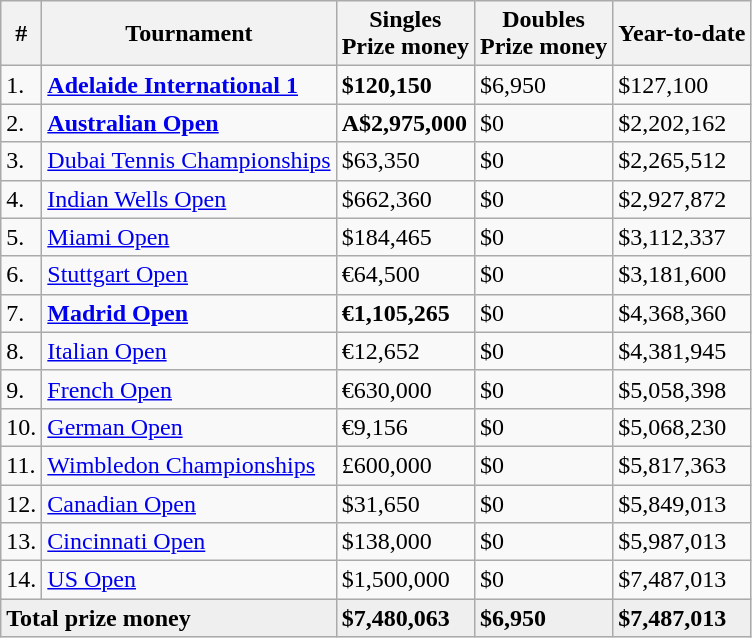<table class="wikitable sortable">
<tr>
<th>#</th>
<th>Tournament</th>
<th>Singles<br>Prize money</th>
<th>Doubles<br>Prize money</th>
<th>Year-to-date</th>
</tr>
<tr>
<td>1.</td>
<td><strong><a href='#'>Adelaide International 1</a></strong></td>
<td><strong>$120,150</strong></td>
<td>$6,950</td>
<td>$127,100</td>
</tr>
<tr>
<td>2.</td>
<td><strong><a href='#'>Australian Open</a></strong></td>
<td><strong>A$2,975,000</strong></td>
<td>$0</td>
<td>$2,202,162</td>
</tr>
<tr>
<td>3.</td>
<td><a href='#'>Dubai Tennis Championships</a></td>
<td>$63,350</td>
<td>$0</td>
<td>$2,265,512</td>
</tr>
<tr>
<td>4.</td>
<td><a href='#'>Indian Wells Open</a></td>
<td>$662,360</td>
<td>$0</td>
<td>$2,927,872</td>
</tr>
<tr>
<td>5.</td>
<td><a href='#'>Miami Open</a></td>
<td>$184,465</td>
<td>$0</td>
<td>$3,112,337</td>
</tr>
<tr>
<td>6.</td>
<td><a href='#'>Stuttgart Open</a></td>
<td>€64,500</td>
<td>$0</td>
<td>$3,181,600</td>
</tr>
<tr>
<td>7.</td>
<td><strong><a href='#'>Madrid Open</a></strong></td>
<td><strong>€1,105,265</strong></td>
<td>$0</td>
<td>$4,368,360</td>
</tr>
<tr>
<td>8.</td>
<td><a href='#'>Italian Open</a></td>
<td>€12,652</td>
<td>$0</td>
<td>$4,381,945</td>
</tr>
<tr>
<td>9.</td>
<td><a href='#'>French Open</a></td>
<td>€630,000</td>
<td>$0</td>
<td>$5,058,398</td>
</tr>
<tr>
<td>10.</td>
<td><a href='#'>German Open</a></td>
<td>€9,156</td>
<td>$0</td>
<td>$5,068,230</td>
</tr>
<tr>
<td>11.</td>
<td><a href='#'>Wimbledon Championships</a></td>
<td>£600,000</td>
<td>$0</td>
<td>$5,817,363</td>
</tr>
<tr>
<td>12.</td>
<td><a href='#'>Canadian Open</a></td>
<td>$31,650</td>
<td>$0</td>
<td>$5,849,013</td>
</tr>
<tr>
<td>13.</td>
<td><a href='#'>Cincinnati Open</a></td>
<td>$138,000</td>
<td>$0</td>
<td>$5,987,013</td>
</tr>
<tr>
<td>14.</td>
<td><a href='#'>US Open</a></td>
<td>$1,500,000</td>
<td>$0</td>
<td>$7,487,013</td>
</tr>
<tr style="background:#efefef">
<td colspan="2"><strong>Total prize money</strong></td>
<td><strong>$7,480,063</strong></td>
<td><strong>$6,950</strong></td>
<td><strong>$7,487,013</strong></td>
</tr>
</table>
